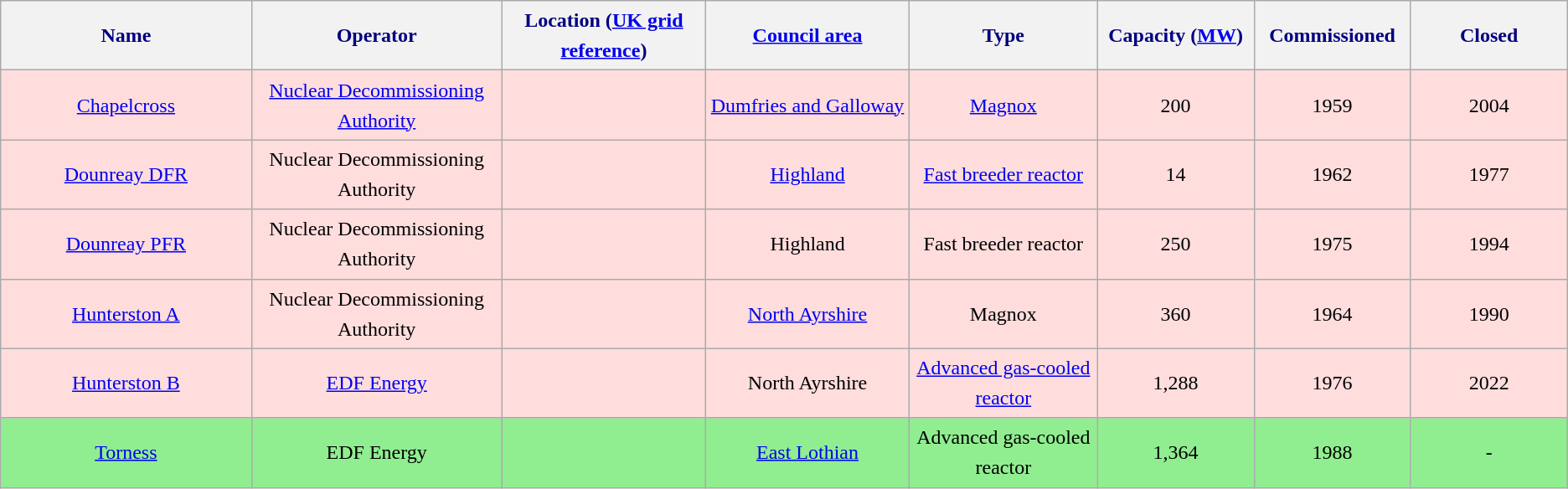<table class="wikitable sortable" style="font-size:100%;border:0px;text-align:center;line-height:150%;">
<tr>
<th style="background: #f2f2f2; color: #000080" height="17" width="16%">Name</th>
<th style="background: #f2f2f2; color: #000080" height="17" width="16%">Operator</th>
<th style="background: #f2f2f2; color: #000080" height="17" width="13%" class="unsortable">Location (<a href='#'>UK grid reference</a>)</th>
<th style="background: #f2f2f2; color: #000080" height="17" width="13%"><a href='#'>Council area</a></th>
<th style="background: #f2f2f2; color: #000080" height="17" width="12%">Type</th>
<th style="background: #f2f2f2; color: #000080" height="17" width="10%">Capacity (<a href='#'>MW</a>)</th>
<th style="background: #f2f2f2; color: #000080" height="17" width="10%">Commissioned</th>
<th style="background: #f2f2f2; color: #000080" height="17" width="10%">Closed</th>
</tr>
<tr style="background: #FFDDDD">
<td><a href='#'>Chapelcross</a></td>
<td><a href='#'>Nuclear Decommissioning Authority</a></td>
<td></td>
<td><a href='#'>Dumfries and Galloway</a></td>
<td><a href='#'>Magnox</a></td>
<td>200</td>
<td>1959</td>
<td>2004</td>
</tr>
<tr style="background: #FFDDDD">
<td><a href='#'>Dounreay DFR</a></td>
<td>Nuclear Decommissioning Authority</td>
<td></td>
<td><a href='#'>Highland</a></td>
<td><a href='#'>Fast breeder reactor</a></td>
<td>14</td>
<td>1962</td>
<td>1977</td>
</tr>
<tr style="background: #FFDDDD">
<td><a href='#'>Dounreay PFR</a></td>
<td>Nuclear Decommissioning Authority</td>
<td></td>
<td>Highland</td>
<td>Fast breeder reactor</td>
<td>250</td>
<td>1975</td>
<td>1994</td>
</tr>
<tr style="background: #FFDDDD">
<td><a href='#'>Hunterston A</a></td>
<td>Nuclear Decommissioning Authority</td>
<td></td>
<td><a href='#'>North Ayrshire</a></td>
<td>Magnox</td>
<td>360</td>
<td>1964</td>
<td>1990</td>
</tr>
<tr style="background: #FFDDDD">
<td><a href='#'>Hunterston B</a></td>
<td><a href='#'>EDF Energy</a></td>
<td></td>
<td>North Ayrshire</td>
<td><a href='#'>Advanced gas-cooled reactor</a></td>
<td>1,288</td>
<td>1976</td>
<td>2022</td>
</tr>
<tr style="background: #90EE90">
<td><a href='#'>Torness</a></td>
<td>EDF Energy</td>
<td></td>
<td><a href='#'>East Lothian</a></td>
<td>Advanced gas-cooled reactor</td>
<td>1,364</td>
<td>1988</td>
<td>-</td>
</tr>
</table>
